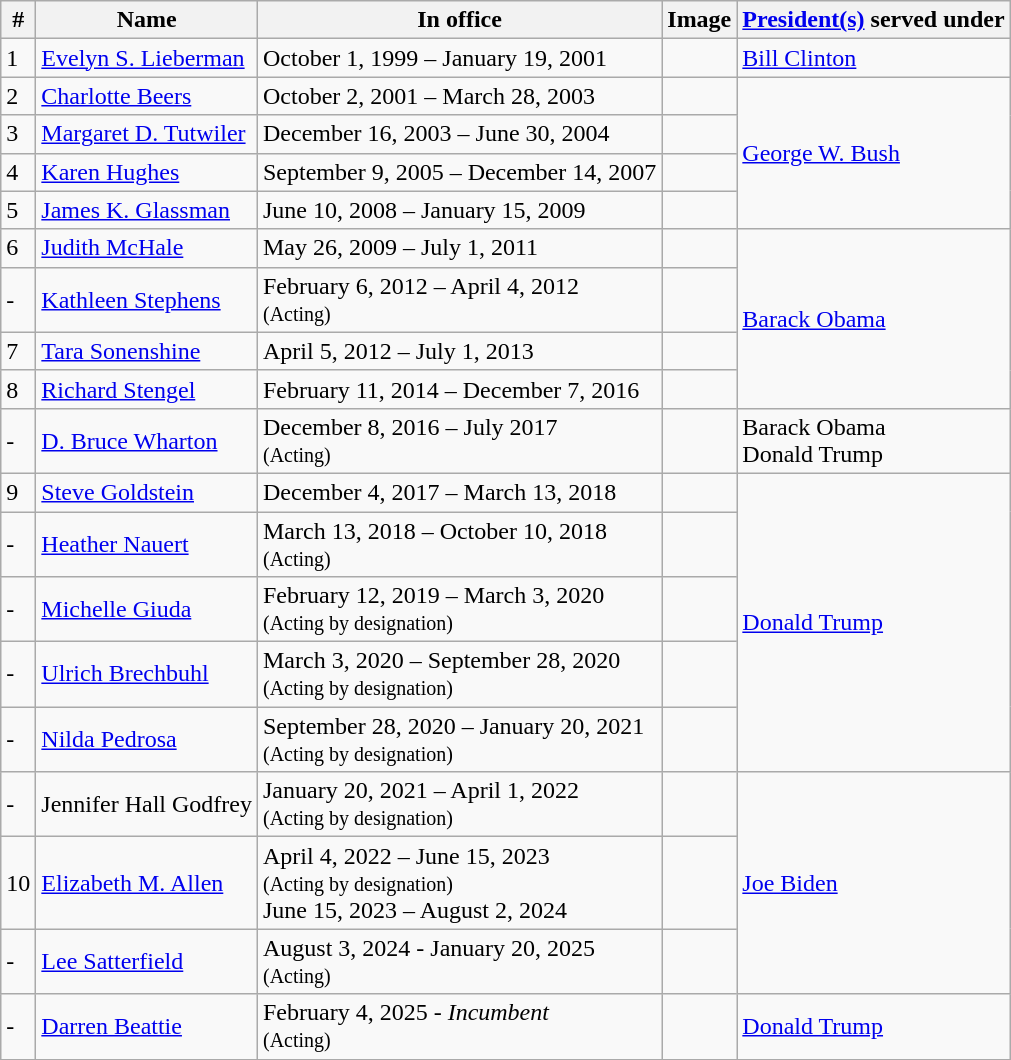<table class="wikitable">
<tr>
<th>#</th>
<th>Name</th>
<th>In office</th>
<th>Image</th>
<th><a href='#'>President(s)</a> served under</th>
</tr>
<tr>
<td>1</td>
<td><a href='#'>Evelyn S. Lieberman</a></td>
<td>October 1, 1999 – January 19, 2001</td>
<td></td>
<td><a href='#'>Bill Clinton</a></td>
</tr>
<tr>
<td>2</td>
<td><a href='#'>Charlotte Beers</a></td>
<td>October 2, 2001 – March 28, 2003</td>
<td></td>
<td rowspan="4"><a href='#'>George W. Bush</a></td>
</tr>
<tr>
<td>3</td>
<td><a href='#'>Margaret D. Tutwiler</a></td>
<td>December 16, 2003 – June 30, 2004</td>
<td></td>
</tr>
<tr>
<td>4</td>
<td><a href='#'>Karen Hughes</a></td>
<td>September 9, 2005 – December 14, 2007</td>
<td></td>
</tr>
<tr>
<td>5</td>
<td><a href='#'>James K. Glassman</a></td>
<td>June 10, 2008 – January 15, 2009</td>
<td></td>
</tr>
<tr>
<td>6</td>
<td><a href='#'>Judith McHale</a></td>
<td>May 26, 2009 – July 1, 2011</td>
<td></td>
<td rowspan="4"><a href='#'>Barack Obama</a></td>
</tr>
<tr>
<td>-</td>
<td><a href='#'>Kathleen Stephens</a></td>
<td>February 6, 2012 – April 4, 2012<br><small>(Acting)</small></td>
<td></td>
</tr>
<tr>
<td>7</td>
<td><a href='#'>Tara Sonenshine</a></td>
<td>April 5, 2012 – July 1, 2013</td>
<td></td>
</tr>
<tr>
<td>8</td>
<td><a href='#'>Richard Stengel</a></td>
<td>February 11, 2014 – December 7, 2016</td>
<td></td>
</tr>
<tr>
<td>-</td>
<td><a href='#'>D. Bruce Wharton</a></td>
<td>December 8, 2016 – July 2017<br><small>(Acting)</small></td>
<td></td>
<td>Barack Obama<br>Donald Trump</td>
</tr>
<tr>
<td>9</td>
<td><a href='#'>Steve Goldstein</a></td>
<td>December 4, 2017 – March 13, 2018</td>
<td></td>
<td rowspan="5"><a href='#'>Donald Trump</a></td>
</tr>
<tr>
<td>-</td>
<td><a href='#'>Heather Nauert</a></td>
<td>March 13, 2018 – October 10, 2018<br><small>(Acting)</small></td>
<td></td>
</tr>
<tr>
<td>-</td>
<td><a href='#'>Michelle Giuda</a></td>
<td>February 12, 2019 – March 3, 2020<br><small>(Acting by designation)</small></td>
<td></td>
</tr>
<tr>
<td>-</td>
<td><a href='#'>Ulrich Brechbuhl</a></td>
<td>March 3, 2020 – September 28, 2020<br><small>(Acting by designation)</small></td>
<td></td>
</tr>
<tr>
<td>-</td>
<td><a href='#'>Nilda Pedrosa</a></td>
<td>September 28, 2020 – January 20, 2021 <br><small>(Acting by designation)</small></td>
<td></td>
</tr>
<tr>
<td>-</td>
<td>Jennifer Hall Godfrey</td>
<td>January 20, 2021 – April 1, 2022 <br><small>(Acting by designation)</small></td>
<td></td>
<td rowspan=3><a href='#'>Joe Biden</a></td>
</tr>
<tr>
<td>10</td>
<td><a href='#'>Elizabeth M. Allen</a></td>
<td>April 4, 2022 – June 15, 2023<br><small>(Acting by designation)</small><br>June 15, 2023 – August 2, 2024</td>
<td></td>
</tr>
<tr>
<td>-</td>
<td><a href='#'>Lee Satterfield</a></td>
<td>August 3, 2024 - January 20, 2025<br><small>(Acting)</small></td>
<td></td>
</tr>
<tr>
<td>-</td>
<td><a href='#'>Darren Beattie</a></td>
<td>February 4, 2025 - <em>Incumbent</em><br><small>(Acting)</small></td>
<td></td>
<td><a href='#'>Donald Trump</a></td>
</tr>
</table>
